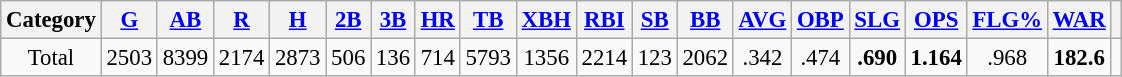<table class="wikitable" style="font-size:95%;text-align:center;">
<tr>
<th>Category</th>
<th><a href='#'>G</a></th>
<th><a href='#'>AB</a></th>
<th><a href='#'>R</a></th>
<th><a href='#'>H</a></th>
<th><a href='#'>2B</a></th>
<th><a href='#'>3B</a></th>
<th><a href='#'>HR</a></th>
<th><a href='#'>TB</a></th>
<th><a href='#'>XBH</a></th>
<th><a href='#'>RBI</a></th>
<th><a href='#'>SB</a></th>
<th><a href='#'>BB</a></th>
<th><a href='#'>AVG</a></th>
<th><a href='#'>OBP</a></th>
<th><a href='#'>SLG</a></th>
<th><a href='#'>OPS</a></th>
<th><a href='#'>FLG%</a></th>
<th><a href='#'>WAR</a></th>
<th></th>
</tr>
<tr>
<td>Total</td>
<td>2503</td>
<td>8399</td>
<td>2174</td>
<td>2873</td>
<td>506</td>
<td>136</td>
<td>714</td>
<td>5793</td>
<td>1356</td>
<td>2214</td>
<td>123</td>
<td>2062</td>
<td>.342</td>
<td>.474</td>
<td><strong>.690</strong></td>
<td><strong>1.164</strong></td>
<td>.968</td>
<td><strong>182.6</strong></td>
<td></td>
</tr>
</table>
